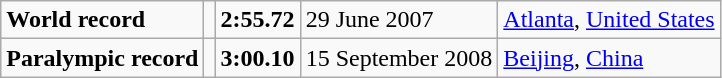<table class="wikitable">
<tr>
<td><strong>World record</strong></td>
<td></td>
<td><strong>2:55.72</strong></td>
<td>29 June 2007</td>
<td><a href='#'>Atlanta</a>, <a href='#'>United States</a></td>
</tr>
<tr>
<td><strong>Paralympic record</strong></td>
<td></td>
<td><strong>3:00.10</strong></td>
<td>15 September 2008</td>
<td><a href='#'>Beijing</a>, <a href='#'>China</a></td>
</tr>
</table>
